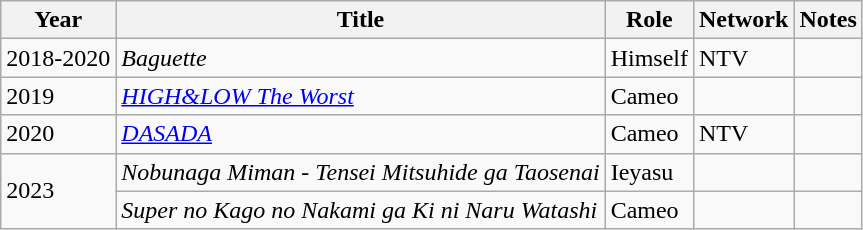<table class="wikitable">
<tr>
<th>Year</th>
<th>Title</th>
<th>Role</th>
<th>Network</th>
<th>Notes</th>
</tr>
<tr>
<td>2018-2020</td>
<td><em>Baguette</em></td>
<td>Himself</td>
<td>NTV</td>
<td></td>
</tr>
<tr>
<td>2019</td>
<td><em><a href='#'>HIGH&LOW The Worst</a></em></td>
<td>Cameo</td>
<td></td>
<td></td>
</tr>
<tr>
<td>2020</td>
<td><em><a href='#'>DASADA</a></em></td>
<td>Cameo</td>
<td>NTV</td>
<td></td>
</tr>
<tr>
<td rowspan="2">2023</td>
<td><em>Nobunaga Miman - Tensei Mitsuhide ga Taosenai</em></td>
<td>Ieyasu</td>
<td></td>
<td></td>
</tr>
<tr>
<td><em>Super no Kago no Nakami ga Ki ni Naru Watashi</em></td>
<td>Cameo</td>
<td></td>
<td></td>
</tr>
</table>
